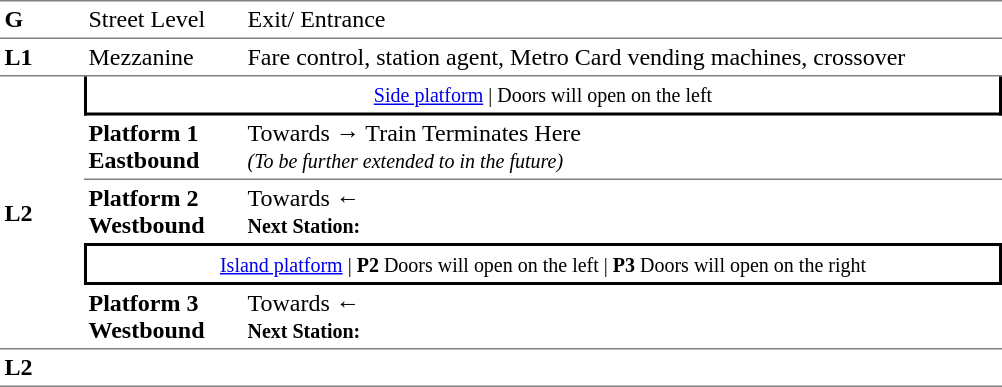<table border="0" cellspacing="0" cellpadding="3">
<tr>
<td width="50" valign="top" style="border-top:solid 1px gray;border-bottom:solid 1px gray;"><strong>G</strong></td>
<td width="100" valign="top" style="border-top:solid 1px gray;border-bottom:solid 1px gray;">Street Level</td>
<td width="500" valign="top" style="border-top:solid 1px gray;border-bottom:solid 1px gray;">Exit/ Entrance</td>
</tr>
<tr>
<td style="border-bottom:solid 1px gray;"><strong>L1</strong></td>
<td style="border-bottom:solid 1px gray;">Mezzanine</td>
<td style="border-bottom:solid 1px gray;">Fare control, station agent, Metro Card vending machines, crossover<br></td>
</tr>
<tr>
<td rowspan="5" style="border-bottom:solid 1px grey;text-align:left;"><strong>L2</strong></td>
<td colspan="2" style="border-right:solid 2px black;border-left:solid 2px black;border-bottom:solid 2px black;text-align:center;"><small><a href='#'>Side platform</a> | Doors will open on the left </small></td>
</tr>
<tr>
<td width="100" style="border-bottom:solid 1px grey;"><span><strong>Platform 1</strong><br><strong>Eastbound</strong></span></td>
<td width="500" style="border-bottom:solid 1px grey;">Towards → Train Terminates Here<br><small><em>(To be further extended to  <strong></strong> in the future)</em></small></td>
</tr>
<tr>
<td><span><strong>Platform 2</strong><br><strong>Westbound</strong></span></td>
<td width="500">Towards ←  <br><small><strong>Next Station:</strong>  </small></td>
</tr>
<tr>
<td colspan="2" style="border-top:solid 2px black;border-right:solid 2px black;border-left:solid 2px black;border-bottom:solid 2px black;text-align:center;"><small><a href='#'>Island platform</a> | <strong>P2</strong> Doors will open on the left | <strong>P3</strong> Doors will open on the right</small> </td>
</tr>
<tr>
<td style="border-bottom:solid 1px gray;" width=100><span><strong>Platform 3</strong><br><strong>Westbound</strong></span></td>
<td style="border-bottom:solid 1px gray;" width="500">Towards ←  <br><small><strong>Next Station:</strong>  </small></td>
</tr>
<tr>
<td style="border-bottom:solid 1px gray;" width="50" valign="top"><strong>L2</strong></td>
<td style="border-bottom:solid 1px gray;" width="100" valign="top"></td>
<td style="border-bottom:solid 1px gray;" width="500" valign="top"></td>
</tr>
<tr>
</tr>
</table>
